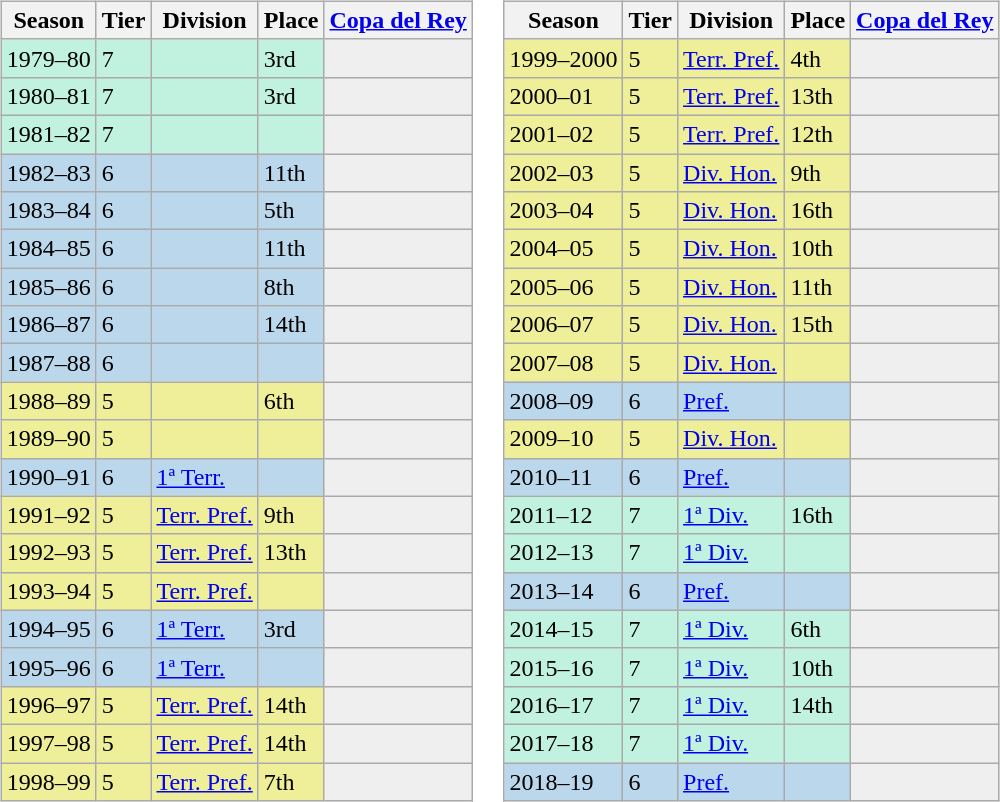<table>
<tr>
<td valign="top" width=0%><br><table class="wikitable">
<tr style="background:#f0f6fa;">
<th>Season</th>
<th>Tier</th>
<th>Division</th>
<th>Place</th>
<th><a href='#'>Copa del Rey</a></th>
</tr>
<tr>
<td style="background:#C0F2DF;">1979–80</td>
<td style="background:#C0F2DF;">7</td>
<td style="background:#C0F2DF;"></td>
<td style="background:#C0F2DF;">3rd</td>
<th style="background:#efefef;"></th>
</tr>
<tr>
<td style="background:#C0F2DF;">1980–81</td>
<td style="background:#C0F2DF;">7</td>
<td style="background:#C0F2DF;"></td>
<td style="background:#C0F2DF;">3rd</td>
<th style="background:#efefef;"></th>
</tr>
<tr>
<td style="background:#C0F2DF;">1981–82</td>
<td style="background:#C0F2DF;">7</td>
<td style="background:#C0F2DF;"></td>
<td style="background:#C0F2DF;"></td>
<th style="background:#efefef;"></th>
</tr>
<tr>
<td style="background:#BBD7EC;">1982–83</td>
<td style="background:#BBD7EC;">6</td>
<td style="background:#BBD7EC;"></td>
<td style="background:#BBD7EC;">11th</td>
<th style="background:#efefef;"></th>
</tr>
<tr>
<td style="background:#BBD7EC;">1983–84</td>
<td style="background:#BBD7EC;">6</td>
<td style="background:#BBD7EC;"></td>
<td style="background:#BBD7EC;">5th</td>
<th style="background:#efefef;"></th>
</tr>
<tr>
<td style="background:#BBD7EC;">1984–85</td>
<td style="background:#BBD7EC;">6</td>
<td style="background:#BBD7EC;"></td>
<td style="background:#BBD7EC;">11th</td>
<th style="background:#efefef;"></th>
</tr>
<tr>
<td style="background:#BBD7EC;">1985–86</td>
<td style="background:#BBD7EC;">6</td>
<td style="background:#BBD7EC;"></td>
<td style="background:#BBD7EC;">8th</td>
<th style="background:#efefef;"></th>
</tr>
<tr>
<td style="background:#BBD7EC;">1986–87</td>
<td style="background:#BBD7EC;">6</td>
<td style="background:#BBD7EC;"></td>
<td style="background:#BBD7EC;">14th</td>
<th style="background:#efefef;"></th>
</tr>
<tr>
<td style="background:#BBD7EC;">1987–88</td>
<td style="background:#BBD7EC;">6</td>
<td style="background:#BBD7EC;"></td>
<td style="background:#BBD7EC;"></td>
<th style="background:#efefef;"></th>
</tr>
<tr>
<td style="background:#EFEF99;">1988–89</td>
<td style="background:#EFEF99;">5</td>
<td style="background:#EFEF99;"></td>
<td style="background:#EFEF99;">6th</td>
<th style="background:#efefef;"></th>
</tr>
<tr>
<td style="background:#EFEF99;">1989–90</td>
<td style="background:#EFEF99;">5</td>
<td style="background:#EFEF99;"></td>
<td style="background:#EFEF99;"></td>
<th style="background:#efefef;"></th>
</tr>
<tr>
<td style="background:#BBD7EC;">1990–91</td>
<td style="background:#BBD7EC;">6</td>
<td style="background:#BBD7EC;"><a href='#'>1ª Terr.</a></td>
<td style="background:#BBD7EC;"></td>
<th style="background:#efefef;"></th>
</tr>
<tr>
<td style="background:#EFEF99;">1991–92</td>
<td style="background:#EFEF99;">5</td>
<td style="background:#EFEF99;"><a href='#'>Terr. Pref.</a></td>
<td style="background:#EFEF99;">9th</td>
<th style="background:#efefef;"></th>
</tr>
<tr>
<td style="background:#EFEF99;">1992–93</td>
<td style="background:#EFEF99;">5</td>
<td style="background:#EFEF99;"><a href='#'>Terr. Pref.</a></td>
<td style="background:#EFEF99;">13th</td>
<th style="background:#efefef;"></th>
</tr>
<tr>
<td style="background:#EFEF99;">1993–94</td>
<td style="background:#EFEF99;">5</td>
<td style="background:#EFEF99;"><a href='#'>Terr. Pref.</a></td>
<td style="background:#EFEF99;"></td>
<th style="background:#efefef;"></th>
</tr>
<tr>
<td style="background:#BBD7EC;">1994–95</td>
<td style="background:#BBD7EC;">6</td>
<td style="background:#BBD7EC;"><a href='#'>1ª Terr.</a></td>
<td style="background:#BBD7EC;">3rd</td>
<th style="background:#efefef;"></th>
</tr>
<tr>
<td style="background:#BBD7EC;">1995–96</td>
<td style="background:#BBD7EC;">6</td>
<td style="background:#BBD7EC;"><a href='#'>1ª Terr.</a></td>
<td style="background:#BBD7EC;"></td>
<th style="background:#efefef;"></th>
</tr>
<tr>
<td style="background:#EFEF99;">1996–97</td>
<td style="background:#EFEF99;">5</td>
<td style="background:#EFEF99;"><a href='#'>Terr. Pref.</a></td>
<td style="background:#EFEF99;">14th</td>
<th style="background:#efefef;"></th>
</tr>
<tr>
<td style="background:#EFEF99;">1997–98</td>
<td style="background:#EFEF99;">5</td>
<td style="background:#EFEF99;"><a href='#'>Terr. Pref.</a></td>
<td style="background:#EFEF99;">14th</td>
<th style="background:#efefef;"></th>
</tr>
<tr>
<td style="background:#EFEF99;">1998–99</td>
<td style="background:#EFEF99;">5</td>
<td style="background:#EFEF99;"><a href='#'>Terr. Pref.</a></td>
<td style="background:#EFEF99;">7th</td>
<th style="background:#efefef;"></th>
</tr>
</table>
</td>
<td valign="top" width=0%><br><table class="wikitable">
<tr style="background:#f0f6fa;">
<th>Season</th>
<th>Tier</th>
<th>Division</th>
<th>Place</th>
<th><a href='#'>Copa del Rey</a></th>
</tr>
<tr>
<td style="background:#EFEF99;">1999–2000</td>
<td style="background:#EFEF99;">5</td>
<td style="background:#EFEF99;"><a href='#'>Terr. Pref.</a></td>
<td style="background:#EFEF99;">4th</td>
<th style="background:#efefef;"></th>
</tr>
<tr>
<td style="background:#EFEF99;">2000–01</td>
<td style="background:#EFEF99;">5</td>
<td style="background:#EFEF99;"><a href='#'>Terr. Pref.</a></td>
<td style="background:#EFEF99;">13th</td>
<th style="background:#efefef;"></th>
</tr>
<tr>
<td style="background:#EFEF99;">2001–02</td>
<td style="background:#EFEF99;">5</td>
<td style="background:#EFEF99;"><a href='#'>Terr. Pref.</a></td>
<td style="background:#EFEF99;">12th</td>
<th style="background:#efefef;"></th>
</tr>
<tr>
<td style="background:#EFEF99;">2002–03</td>
<td style="background:#EFEF99;">5</td>
<td style="background:#EFEF99;"><a href='#'>Div. Hon.</a></td>
<td style="background:#EFEF99;">9th</td>
<th style="background:#efefef;"></th>
</tr>
<tr>
<td style="background:#EFEF99;">2003–04</td>
<td style="background:#EFEF99;">5</td>
<td style="background:#EFEF99;"><a href='#'>Div. Hon.</a></td>
<td style="background:#EFEF99;">16th</td>
<th style="background:#efefef;"></th>
</tr>
<tr>
<td style="background:#EFEF99;">2004–05</td>
<td style="background:#EFEF99;">5</td>
<td style="background:#EFEF99;"><a href='#'>Div. Hon.</a></td>
<td style="background:#EFEF99;">10th</td>
<th style="background:#efefef;"></th>
</tr>
<tr>
<td style="background:#EFEF99;">2005–06</td>
<td style="background:#EFEF99;">5</td>
<td style="background:#EFEF99;"><a href='#'>Div. Hon.</a></td>
<td style="background:#EFEF99;">11th</td>
<th style="background:#efefef;"></th>
</tr>
<tr>
<td style="background:#EFEF99;">2006–07</td>
<td style="background:#EFEF99;">5</td>
<td style="background:#EFEF99;"><a href='#'>Div. Hon.</a></td>
<td style="background:#EFEF99;">15th</td>
<th style="background:#efefef;"></th>
</tr>
<tr>
<td style="background:#EFEF99;">2007–08</td>
<td style="background:#EFEF99;">5</td>
<td style="background:#EFEF99;"><a href='#'>Div. Hon.</a></td>
<td style="background:#EFEF99;"></td>
<th style="background:#efefef;"></th>
</tr>
<tr>
<td style="background:#BBD7EC;">2008–09</td>
<td style="background:#BBD7EC;">6</td>
<td style="background:#BBD7EC;"><a href='#'>Pref.</a></td>
<td style="background:#BBD7EC;"></td>
<th style="background:#efefef;"></th>
</tr>
<tr>
<td style="background:#EFEF99;">2009–10</td>
<td style="background:#EFEF99;">5</td>
<td style="background:#EFEF99;"><a href='#'>Div. Hon.</a></td>
<td style="background:#EFEF99;"></td>
<th style="background:#efefef;"></th>
</tr>
<tr>
<td style="background:#BBD7EC;">2010–11</td>
<td style="background:#BBD7EC;">6</td>
<td style="background:#BBD7EC;"><a href='#'>Pref.</a></td>
<td style="background:#BBD7EC;"></td>
<th style="background:#efefef;"></th>
</tr>
<tr>
<td style="background:#C0F2DF;">2011–12</td>
<td style="background:#C0F2DF;">7</td>
<td style="background:#C0F2DF;"><a href='#'>1ª Div.</a></td>
<td style="background:#C0F2DF;">16th</td>
<th style="background:#efefef;"></th>
</tr>
<tr>
<td style="background:#C0F2DF;">2012–13</td>
<td style="background:#C0F2DF;">7</td>
<td style="background:#C0F2DF;"><a href='#'>1ª Div.</a></td>
<td style="background:#C0F2DF;"></td>
<th style="background:#efefef;"></th>
</tr>
<tr>
<td style="background:#BBD7EC;">2013–14</td>
<td style="background:#BBD7EC;">6</td>
<td style="background:#BBD7EC;"><a href='#'>Pref.</a></td>
<td style="background:#BBD7EC;"></td>
<th style="background:#efefef;"></th>
</tr>
<tr>
<td style="background:#C0F2DF;">2014–15</td>
<td style="background:#C0F2DF;">7</td>
<td style="background:#C0F2DF;"><a href='#'>1ª Div.</a></td>
<td style="background:#C0F2DF;">6th</td>
<th style="background:#efefef;"></th>
</tr>
<tr>
<td style="background:#C0F2DF;">2015–16</td>
<td style="background:#C0F2DF;">7</td>
<td style="background:#C0F2DF;"><a href='#'>1ª Div.</a></td>
<td style="background:#C0F2DF;">10th</td>
<th style="background:#efefef;"></th>
</tr>
<tr>
<td style="background:#C0F2DF;">2016–17</td>
<td style="background:#C0F2DF;">7</td>
<td style="background:#C0F2DF;"><a href='#'>1ª Div.</a></td>
<td style="background:#C0F2DF;">14th</td>
<th style="background:#efefef;"></th>
</tr>
<tr>
<td style="background:#C0F2DF;">2017–18</td>
<td style="background:#C0F2DF;">7</td>
<td style="background:#C0F2DF;"><a href='#'>1ª Div.</a></td>
<td style="background:#C0F2DF;"></td>
<th style="background:#efefef;"></th>
</tr>
<tr>
<td style="background:#BBD7EC;">2018–19</td>
<td style="background:#BBD7EC;">6</td>
<td style="background:#BBD7EC;"><a href='#'>Pref.</a></td>
<td style="background:#BBD7EC;"></td>
<th style="background:#efefef;"></th>
</tr>
</table>
</td>
</tr>
</table>
